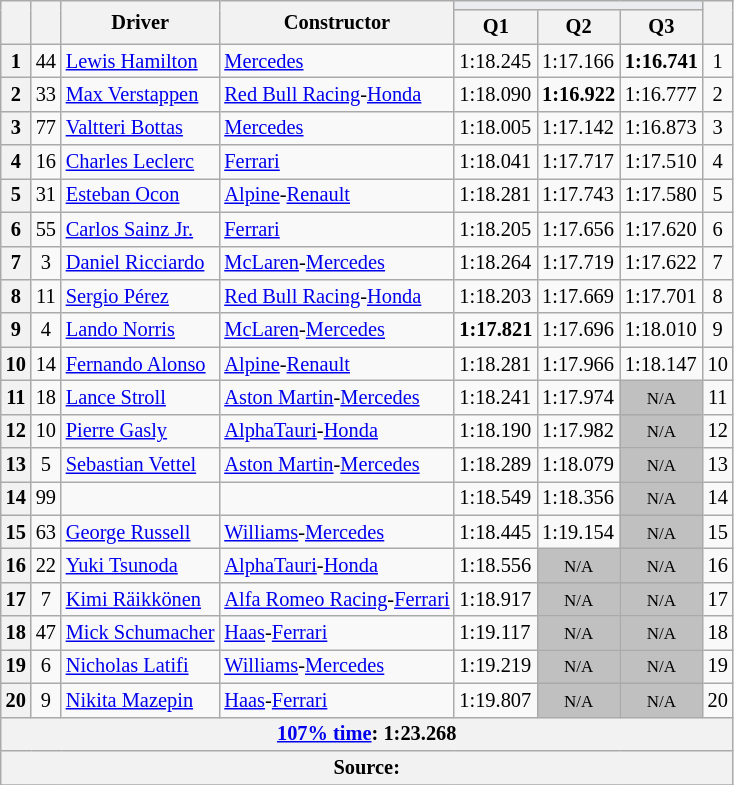<table class="wikitable sortable" style="font-size: 85%;">
<tr>
<th rowspan="2"></th>
<th rowspan="2"></th>
<th rowspan="2">Driver</th>
<th rowspan="2">Constructor</th>
<th colspan="3" style="background:#eaecf0; text-align:center;"></th>
<th rowspan="2"></th>
</tr>
<tr>
<th scope="col">Q1</th>
<th scope="col">Q2</th>
<th scope="col">Q3</th>
</tr>
<tr>
<th scope="row">1</th>
<td align="center">44</td>
<td data-sort-value="ham"> <a href='#'>Lewis Hamilton</a></td>
<td><a href='#'>Mercedes</a></td>
<td>1:18.245</td>
<td>1:17.166</td>
<td><strong>1:16.741</strong></td>
<td align="center">1</td>
</tr>
<tr>
<th scope="row">2</th>
<td align="center">33</td>
<td data-sort-value="ver"> <a href='#'>Max Verstappen</a></td>
<td><a href='#'>Red Bull Racing</a>-<a href='#'>Honda</a></td>
<td>1:18.090</td>
<td><strong>1:16.922</strong></td>
<td>1:16.777</td>
<td align="center">2</td>
</tr>
<tr>
<th scope="row">3</th>
<td align="center">77</td>
<td data-sort-value="bot"> <a href='#'>Valtteri Bottas</a></td>
<td><a href='#'>Mercedes</a></td>
<td>1:18.005</td>
<td>1:17.142</td>
<td>1:16.873</td>
<td align="center">3</td>
</tr>
<tr>
<th scope="row">4</th>
<td align="center">16</td>
<td data-sort-value="lec"> <a href='#'>Charles Leclerc</a></td>
<td><a href='#'>Ferrari</a></td>
<td>1:18.041</td>
<td>1:17.717</td>
<td>1:17.510</td>
<td align="center">4</td>
</tr>
<tr>
<th scope="row">5</th>
<td align="center">31</td>
<td data-sort-value="oco"> <a href='#'>Esteban Ocon</a></td>
<td><a href='#'>Alpine</a>-<a href='#'>Renault</a></td>
<td>1:18.281</td>
<td>1:17.743</td>
<td>1:17.580</td>
<td align="center">5</td>
</tr>
<tr>
<th scope="row">6</th>
<td align="center">55</td>
<td data-sort-value="sai"> <a href='#'>Carlos Sainz Jr.</a></td>
<td><a href='#'>Ferrari</a></td>
<td>1:18.205</td>
<td>1:17.656</td>
<td>1:17.620</td>
<td align="center">6</td>
</tr>
<tr>
<th scope="row">7</th>
<td align="center">3</td>
<td data-sort-value="ric"> <a href='#'>Daniel Ricciardo</a></td>
<td><a href='#'>McLaren</a>-<a href='#'>Mercedes</a></td>
<td>1:18.264</td>
<td>1:17.719</td>
<td>1:17.622</td>
<td align="center">7</td>
</tr>
<tr>
<th scope="row">8</th>
<td align="center">11</td>
<td data-sort-value="per"> <a href='#'>Sergio Pérez</a></td>
<td><a href='#'>Red Bull Racing</a>-<a href='#'>Honda</a></td>
<td>1:18.203</td>
<td>1:17.669</td>
<td>1:17.701</td>
<td align="center">8</td>
</tr>
<tr>
<th scope="row">9</th>
<td align="center">4</td>
<td data-sort-value="nor"> <a href='#'>Lando Norris</a></td>
<td><a href='#'>McLaren</a>-<a href='#'>Mercedes</a></td>
<td><strong>1:17.821</strong></td>
<td>1:17.696</td>
<td>1:18.010</td>
<td align="center">9</td>
</tr>
<tr>
<th scope="row">10</th>
<td align="center">14</td>
<td data-sort-value="alo"> <a href='#'>Fernando Alonso</a></td>
<td><a href='#'>Alpine</a>-<a href='#'>Renault</a></td>
<td>1:18.281</td>
<td>1:17.966</td>
<td>1:18.147</td>
<td align="center">10</td>
</tr>
<tr>
<th scope="row">11</th>
<td align="center">18</td>
<td data-sort-value="str"> <a href='#'>Lance Stroll</a></td>
<td><a href='#'>Aston Martin</a>-<a href='#'>Mercedes</a></td>
<td>1:18.241</td>
<td>1:17.974</td>
<td style="background: silver" align="center" data-sort-value="11"><small>N/A</small></td>
<td align="center">11</td>
</tr>
<tr>
<th scope="row">12</th>
<td align="center">10</td>
<td data-sort-value="gas"> <a href='#'>Pierre Gasly</a></td>
<td><a href='#'>AlphaTauri</a>-<a href='#'>Honda</a></td>
<td>1:18.190</td>
<td>1:17.982</td>
<td style="background: silver" align="center" data-sort-value="12"><small>N/A</small></td>
<td align="center">12</td>
</tr>
<tr>
<th scope="row">13</th>
<td align="center">5</td>
<td data-sort-value="vet"> <a href='#'>Sebastian Vettel</a></td>
<td><a href='#'>Aston Martin</a>-<a href='#'>Mercedes</a></td>
<td>1:18.289</td>
<td>1:18.079</td>
<td style="background: silver" align="center" data-sort-value="13"><small>N/A</small></td>
<td align="center">13</td>
</tr>
<tr>
<th scope="row">14</th>
<td align="center">99</td>
<td data-sort-value="gio"></td>
<td></td>
<td>1:18.549</td>
<td>1:18.356</td>
<td style="background: silver" align="center" data-sort-value="14"><small>N/A</small></td>
<td align="center">14</td>
</tr>
<tr>
<th scope="row">15</th>
<td align="center">63</td>
<td data-sort-value="rus"> <a href='#'>George Russell</a></td>
<td><a href='#'>Williams</a>-<a href='#'>Mercedes</a></td>
<td>1:18.445</td>
<td>1:19.154</td>
<td style="background: silver" align="center" data-sort-value="15"><small>N/A</small></td>
<td align="center">15</td>
</tr>
<tr>
<th scope="row">16</th>
<td align="center">22</td>
<td data-sort-value="tsu"> <a href='#'>Yuki Tsunoda</a></td>
<td><a href='#'>AlphaTauri</a>-<a href='#'>Honda</a></td>
<td>1:18.556</td>
<td style="background: silver" align="center" data-sort-value="16"><small>N/A</small></td>
<td style="background: silver" align="center" data-sort-value="16"><small>N/A</small></td>
<td align="center">16</td>
</tr>
<tr>
<th scope="row">17</th>
<td align="center">7</td>
<td data-sort-value="rai"> <a href='#'>Kimi Räikkönen</a></td>
<td><a href='#'>Alfa Romeo Racing</a>-<a href='#'>Ferrari</a></td>
<td>1:18.917</td>
<td style="background: silver" align="center" data-sort-value="17"><small>N/A</small></td>
<td style="background: silver" align="center" data-sort-value="17"><small>N/A</small></td>
<td align="center">17</td>
</tr>
<tr>
<th scope="row">18</th>
<td align="center">47</td>
<td data-sort-value="sch"> <a href='#'>Mick Schumacher</a></td>
<td><a href='#'>Haas</a>-<a href='#'>Ferrari</a></td>
<td>1:19.117</td>
<td style="background: silver" align="center" data-sort-value="18"><small>N/A</small></td>
<td style="background: silver" align="center" data-sort-value="18"><small>N/A</small></td>
<td align="center">18</td>
</tr>
<tr>
<th scope="row">19</th>
<td align="center">6</td>
<td data-sort-value="lat"> <a href='#'>Nicholas Latifi</a></td>
<td><a href='#'>Williams</a>-<a href='#'>Mercedes</a></td>
<td>1:19.219</td>
<td style="background: silver" align="center" data-sort-value="19"><small>N/A</small></td>
<td style="background: silver" align="center" data-sort-value="19"><small>N/A</small></td>
<td align="center">19</td>
</tr>
<tr>
<th scope="row">20</th>
<td align="center">9</td>
<td data-sort-value="maz"><a href='#'>Nikita Mazepin</a></td>
<td><a href='#'>Haas</a>-<a href='#'>Ferrari</a></td>
<td>1:19.807</td>
<td style="background: silver" align="center" data-sort-value="20"><small>N/A</small></td>
<td style="background: silver" align="center" data-sort-value="20"><small>N/A</small></td>
<td align="center">20</td>
</tr>
<tr>
<th colspan="8"><a href='#'>107% time</a>: 1:23.268</th>
</tr>
<tr>
<th colspan="8">Source:</th>
</tr>
<tr>
</tr>
</table>
